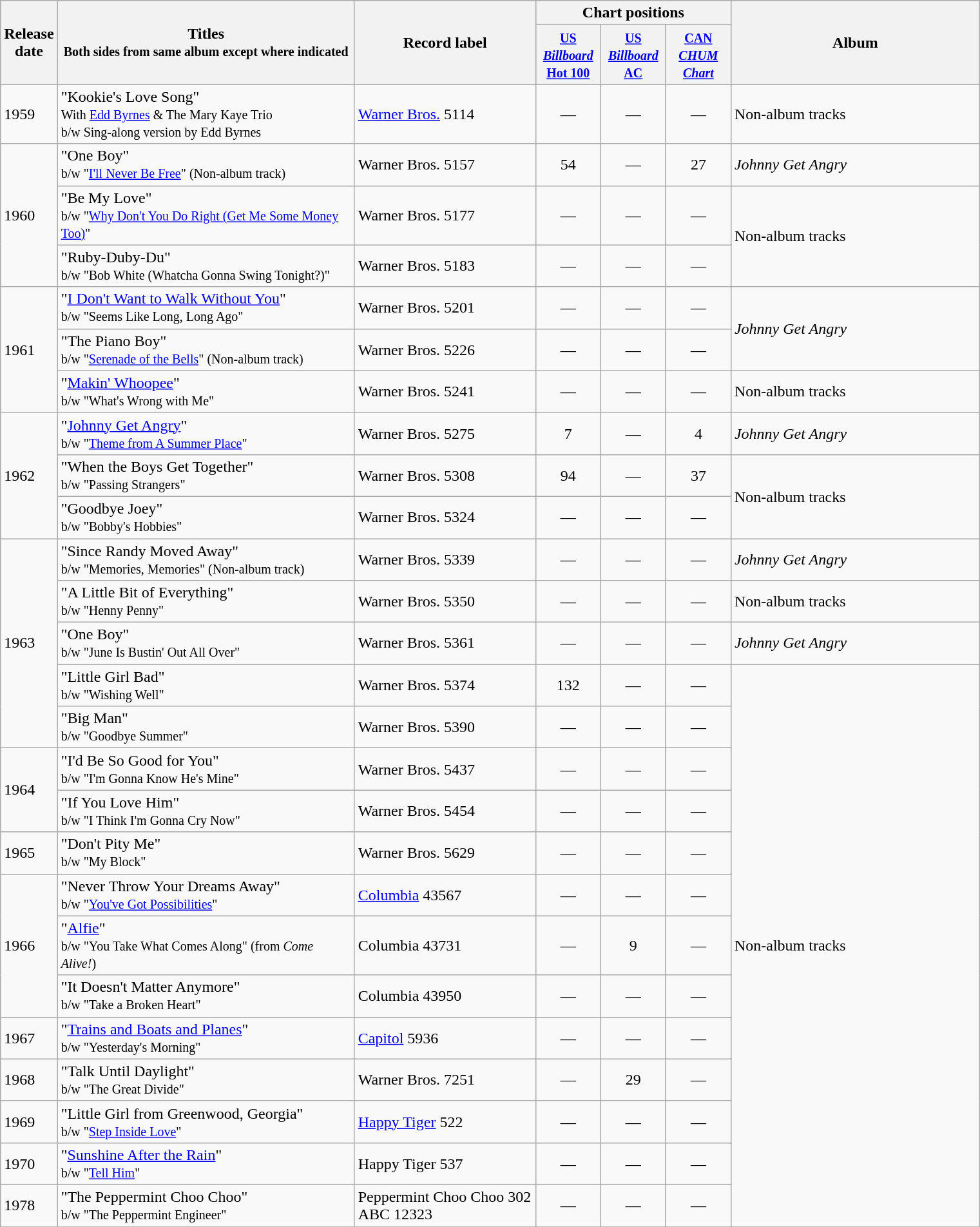<table class="wikitable sortable">
<tr>
<th style="width:20px;" rowspan="2">Release date</th>
<th style="width:300px;" rowspan="2">Titles<br><small>Both sides from same album except where indicated</small></th>
<th style="width:180px;" rowspan="2">Record label</th>
<th colspan="3">Chart positions</th>
<th style="width:250px;" rowspan="2">Album</th>
</tr>
<tr>
<th style="width:60px;"><small><a href='#'>US<br><em>Billboard</em> Hot 100</a></small></th>
<th style="width:60px;"><small><a href='#'>US<br><em>Billboard</em> AC</a></small></th>
<th style="width:60px;"><small><a href='#'>CAN<br><em>CHUM Chart</em></a><br></small></th>
</tr>
<tr>
<td>1959</td>
<td align="left">"Kookie's Love Song"<br><small>With <a href='#'>Edd Byrnes</a> & The Mary Kaye Trio<br>b/w Sing-along version by Edd Byrnes</small></td>
<td><a href='#'>Warner Bros.</a> 5114</td>
<td align="center">—</td>
<td align="center">—</td>
<td align="center">—</td>
<td align="left">Non-album tracks</td>
</tr>
<tr>
<td rowspan="3">1960</td>
<td align="left">"One Boy"<br><small>b/w "<a href='#'>I'll Never Be Free</a>" (Non-album track)</small></td>
<td>Warner Bros. 5157</td>
<td align="center">54</td>
<td align="center">—</td>
<td align="center">27</td>
<td align="left"><em>Johnny Get Angry</em></td>
</tr>
<tr>
<td align="left">"Be My Love"<br><small>b/w "<a href='#'>Why Don't You Do Right (Get Me Some Money Too)</a>"</small></td>
<td>Warner Bros. 5177</td>
<td align="center">—</td>
<td align="center">—</td>
<td align="center">—</td>
<td align="left" rowspan="2">Non-album tracks</td>
</tr>
<tr>
<td align="left">"Ruby-Duby-Du"<br><small>b/w "Bob White (Whatcha Gonna Swing Tonight?)"</small></td>
<td>Warner Bros. 5183</td>
<td align="center">—</td>
<td align="center">—</td>
<td align="center">—</td>
</tr>
<tr>
<td rowspan="3">1961</td>
<td align="left">"<a href='#'>I Don't Want to Walk Without You</a>"<br><small>b/w "Seems Like Long, Long Ago"</small></td>
<td>Warner Bros. 5201</td>
<td align="center">—</td>
<td align="center">—</td>
<td align="center">—</td>
<td align="left" rowspan="2"><em>Johnny Get Angry</em></td>
</tr>
<tr>
<td align="left">"The Piano Boy"<br><small>b/w "<a href='#'>Serenade of the Bells</a>" (Non-album track)</small></td>
<td>Warner Bros. 5226</td>
<td align="center">—</td>
<td align="center">—</td>
<td align="center">—</td>
</tr>
<tr>
<td align="left">"<a href='#'>Makin' Whoopee</a>"<br><small>b/w "What's Wrong with Me"</small></td>
<td>Warner Bros. 5241</td>
<td align="center">—</td>
<td align="center">—</td>
<td align="center">—</td>
<td align="left">Non-album tracks</td>
</tr>
<tr>
<td rowspan="3">1962</td>
<td align="left">"<a href='#'>Johnny Get Angry</a>"<br><small>b/w "<a href='#'>Theme from A Summer Place</a>" </small></td>
<td>Warner Bros. 5275</td>
<td align="center">7</td>
<td align="center">—</td>
<td align="center">4</td>
<td align="left"><em>Johnny Get Angry</em></td>
</tr>
<tr>
<td align="left">"When the Boys Get Together"<br><small>b/w "Passing Strangers"</small></td>
<td>Warner Bros. 5308</td>
<td align="center">94</td>
<td align="center">—</td>
<td align="center">37</td>
<td align="left" rowspan="2">Non-album tracks</td>
</tr>
<tr>
<td align="left">"Goodbye Joey"<br><small>b/w "Bobby's Hobbies"</small></td>
<td>Warner Bros. 5324</td>
<td align="center">—</td>
<td align="center">—</td>
<td align="center">—</td>
</tr>
<tr>
<td rowspan="5">1963</td>
<td align="left">"Since Randy Moved Away"<br><small>b/w "Memories, Memories" (Non-album track)</small></td>
<td>Warner Bros. 5339</td>
<td align="center">—</td>
<td align="center">—</td>
<td align="center">—</td>
<td align="left"><em>Johnny Get Angry</em></td>
</tr>
<tr>
<td align="left">"A Little Bit of Everything"<br><small>b/w "Henny Penny"</small></td>
<td>Warner Bros. 5350</td>
<td align="center">—</td>
<td align="center">—</td>
<td align="center">—</td>
<td align="left">Non-album tracks</td>
</tr>
<tr>
<td align="left">"One Boy"<br><small>b/w "June Is Bustin' Out All Over"</small></td>
<td>Warner Bros. 5361</td>
<td align="center">—</td>
<td align="center">—</td>
<td align="center">—</td>
<td align="left"><em>Johnny Get Angry</em></td>
</tr>
<tr>
<td align="left">"Little Girl Bad"<br><small>b/w "Wishing Well"</small></td>
<td>Warner Bros. 5374</td>
<td align="center">132</td>
<td align="center">—</td>
<td align="center">—</td>
<td align="left" rowspan="13">Non-album tracks</td>
</tr>
<tr>
<td align="left">"Big Man"<br><small>b/w "Goodbye Summer"</small></td>
<td>Warner Bros. 5390</td>
<td align="center">—</td>
<td align="center">—</td>
<td align="center">—</td>
</tr>
<tr>
<td rowspan="2">1964</td>
<td align="left">"I'd Be So Good for You"<br><small>b/w "I'm Gonna Know He's Mine"</small></td>
<td>Warner Bros. 5437</td>
<td align="center">—</td>
<td align="center">—</td>
<td align="center">—</td>
</tr>
<tr>
<td align="left">"If You Love Him"<br><small>b/w "I Think I'm Gonna Cry Now"</small></td>
<td>Warner Bros. 5454</td>
<td align="center">—</td>
<td align="center">—</td>
<td align="center">—</td>
</tr>
<tr>
<td>1965</td>
<td align="left">"Don't Pity Me"<br><small>b/w "My Block"</small></td>
<td>Warner Bros. 5629</td>
<td align="center">—</td>
<td align="center">—</td>
<td align="center">—</td>
</tr>
<tr>
<td rowspan="3">1966</td>
<td align="left">"Never Throw Your Dreams Away"<br><small>b/w "<a href='#'>You've Got Possibilities</a>"</small></td>
<td><a href='#'>Columbia</a> 43567</td>
<td align="center">—</td>
<td align="center">—</td>
<td align="center">—</td>
</tr>
<tr>
<td align="left">"<a href='#'>Alfie</a>"<br><small>b/w "You Take What Comes Along" (from <em>Come Alive!</em>)</small></td>
<td>Columbia 43731</td>
<td align="center">—</td>
<td align="center">9</td>
<td align="center">—</td>
</tr>
<tr>
<td align="left">"It Doesn't Matter Anymore"<br><small>b/w "Take a Broken Heart"</small></td>
<td>Columbia 43950</td>
<td align="center">—</td>
<td align="center">—</td>
<td align="center">—</td>
</tr>
<tr>
<td>1967</td>
<td align="left">"<a href='#'>Trains and Boats and Planes</a>"<br><small>b/w "Yesterday's Morning"</small></td>
<td><a href='#'>Capitol</a> 5936</td>
<td align="center">—</td>
<td align="center">—</td>
<td align="center">—</td>
</tr>
<tr>
<td>1968</td>
<td align="left">"Talk Until Daylight"<br><small>b/w "The Great Divide"</small></td>
<td>Warner Bros. 7251</td>
<td align="center">—</td>
<td align="center">29</td>
<td align="center">—</td>
</tr>
<tr>
<td>1969</td>
<td align="left">"Little Girl from Greenwood, Georgia"<br><small>b/w "<a href='#'>Step Inside Love</a>"</small></td>
<td><a href='#'>Happy Tiger</a> 522</td>
<td align="center">—</td>
<td align="center">—</td>
<td align="center">—</td>
</tr>
<tr>
<td>1970</td>
<td align="left">"<a href='#'>Sunshine After the Rain</a>"<br><small>b/w "<a href='#'>Tell Him</a>"</small></td>
<td>Happy Tiger 537</td>
<td align="center">—</td>
<td align="center">—</td>
<td align="center">—</td>
</tr>
<tr>
<td>1978</td>
<td align="left">"The Peppermint Choo Choo"<br><small>b/w "The Peppermint Engineer"</small></td>
<td>Peppermint Choo Choo 302<br>ABC 12323</td>
<td align="center">—</td>
<td align="center">—</td>
<td align="center">—</td>
</tr>
<tr>
</tr>
</table>
